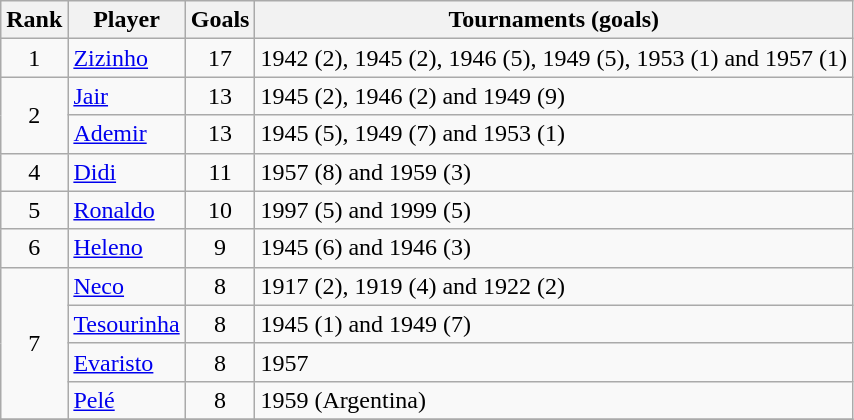<table class="wikitable" style="text-align: left;">
<tr>
<th>Rank</th>
<th>Player</th>
<th>Goals</th>
<th>Tournaments (goals)</th>
</tr>
<tr>
<td align=center>1</td>
<td><a href='#'>Zizinho</a></td>
<td align=center>17</td>
<td>1942 (2), 1945 (2), 1946 (5), 1949 (5), 1953 (1) and 1957 (1)</td>
</tr>
<tr>
<td rowspan=2 align=center>2</td>
<td><a href='#'>Jair</a></td>
<td align=center>13</td>
<td>1945 (2), 1946 (2) and 1949 (9)</td>
</tr>
<tr>
<td><a href='#'>Ademir</a></td>
<td align=center>13</td>
<td>1945 (5), 1949 (7) and 1953 (1)</td>
</tr>
<tr>
<td align=center>4</td>
<td><a href='#'>Didi</a></td>
<td align=center>11</td>
<td>1957 (8) and 1959 (3)</td>
</tr>
<tr>
<td align=center>5</td>
<td><a href='#'>Ronaldo</a></td>
<td align=center>10</td>
<td>1997 (5) and 1999 (5)</td>
</tr>
<tr>
<td align=center>6</td>
<td><a href='#'>Heleno</a></td>
<td align=center>9</td>
<td>1945 (6) and 1946 (3)</td>
</tr>
<tr>
<td rowspan=4 align=center>7</td>
<td><a href='#'>Neco</a></td>
<td align=center>8</td>
<td>1917 (2), 1919 (4) and 1922 (2)</td>
</tr>
<tr>
<td><a href='#'>Tesourinha</a></td>
<td align=center>8</td>
<td>1945 (1) and 1949 (7)</td>
</tr>
<tr>
<td><a href='#'>Evaristo</a></td>
<td align=center>8</td>
<td>1957</td>
</tr>
<tr>
<td><a href='#'>Pelé</a></td>
<td align=center>8</td>
<td>1959 (Argentina)</td>
</tr>
<tr>
</tr>
</table>
